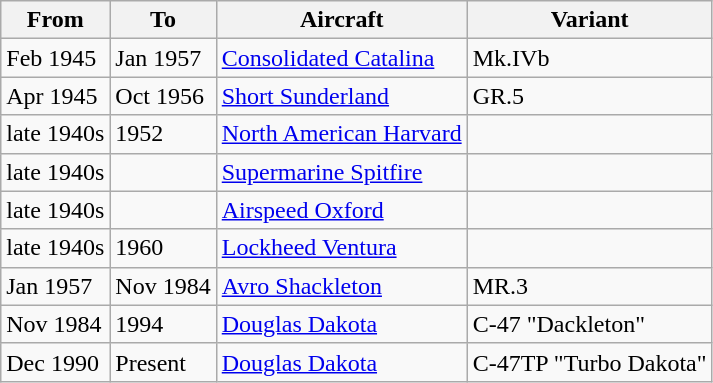<table class="wikitable">
<tr>
<th>From</th>
<th>To</th>
<th>Aircraft</th>
<th>Variant</th>
</tr>
<tr>
<td>Feb 1945</td>
<td>Jan 1957</td>
<td><a href='#'>Consolidated Catalina</a></td>
<td>Mk.IVb</td>
</tr>
<tr>
<td>Apr 1945</td>
<td>Oct 1956</td>
<td><a href='#'>Short Sunderland</a></td>
<td>GR.5</td>
</tr>
<tr>
<td>late 1940s</td>
<td>1952</td>
<td><a href='#'>North American Harvard</a></td>
<td></td>
</tr>
<tr>
<td>late 1940s</td>
<td></td>
<td><a href='#'>Supermarine Spitfire</a></td>
<td></td>
</tr>
<tr>
<td>late 1940s</td>
<td></td>
<td><a href='#'>Airspeed Oxford</a></td>
<td></td>
</tr>
<tr>
<td>late 1940s</td>
<td>1960</td>
<td><a href='#'>Lockheed Ventura</a></td>
<td></td>
</tr>
<tr>
<td>Jan 1957</td>
<td>Nov 1984</td>
<td><a href='#'>Avro Shackleton</a></td>
<td>MR.3</td>
</tr>
<tr>
<td>Nov 1984</td>
<td>1994</td>
<td><a href='#'>Douglas Dakota</a></td>
<td>C-47 "Dackleton"</td>
</tr>
<tr>
<td>Dec 1990</td>
<td>Present</td>
<td><a href='#'>Douglas Dakota</a></td>
<td>C-47TP "Turbo Dakota"</td>
</tr>
</table>
